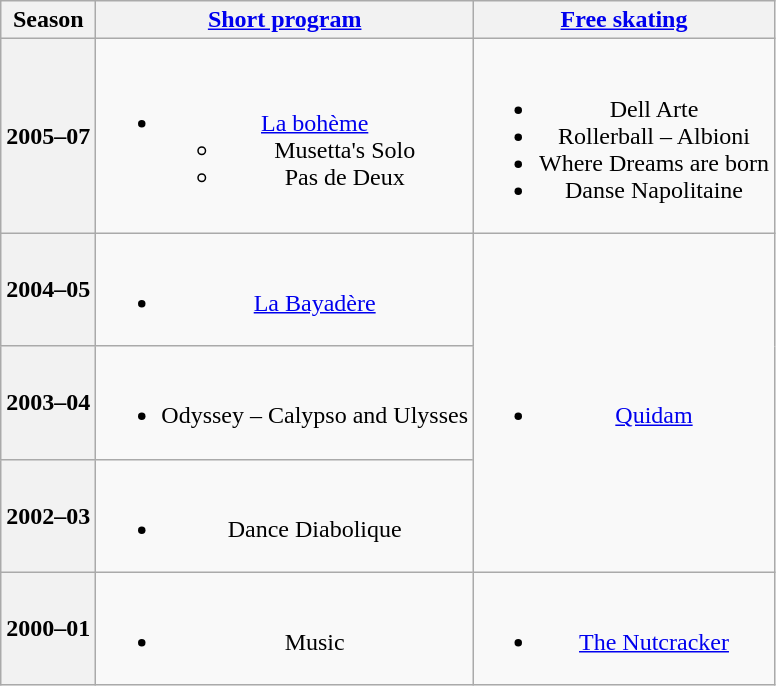<table class=wikitable style=text-align:center>
<tr>
<th>Season</th>
<th><a href='#'>Short program</a></th>
<th><a href='#'>Free skating</a></th>
</tr>
<tr>
<th>2005–07 <br> </th>
<td><br><ul><li><a href='#'>La bohème</a> <br><ul><li>Musetta's Solo</li><li>Pas de Deux</li></ul></li></ul></td>
<td><br><ul><li>Dell Arte <br></li><li>Rollerball – Albioni</li><li>Where Dreams are born <br></li><li>Danse Napolitaine <br></li></ul></td>
</tr>
<tr>
<th>2004–05 <br> </th>
<td><br><ul><li><a href='#'>La Bayadère</a> <br></li></ul></td>
<td rowspan=3><br><ul><li><a href='#'>Quidam</a> <br></li></ul></td>
</tr>
<tr>
<th>2003–04 <br> </th>
<td><br><ul><li>Odyssey – Calypso and Ulysses <br></li></ul></td>
</tr>
<tr>
<th>2002–03 <br> </th>
<td><br><ul><li>Dance Diabolique <br></li></ul></td>
</tr>
<tr>
<th>2000–01 <br> </th>
<td><br><ul><li>Music <br></li></ul></td>
<td><br><ul><li><a href='#'>The Nutcracker</a> <br></li></ul></td>
</tr>
</table>
